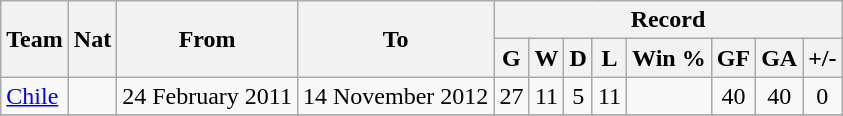<table class="wikitable" style="text-align: center">
<tr>
<th rowspan=2>Team</th>
<th rowspan=2>Nat</th>
<th rowspan=2>From</th>
<th rowspan=2>To</th>
<th colspan=8>Record</th>
</tr>
<tr>
<th>G</th>
<th>W</th>
<th>D</th>
<th>L</th>
<th>Win %</th>
<th>GF</th>
<th>GA</th>
<th>+/-</th>
</tr>
<tr>
<td align=left><a href='#'>Chile</a></td>
<td></td>
<td align=left>24 February 2011</td>
<td align=left>14 November 2012</td>
<td>27</td>
<td>11</td>
<td>5</td>
<td>11</td>
<td></td>
<td>40</td>
<td>40</td>
<td>0</td>
</tr>
<tr>
</tr>
</table>
